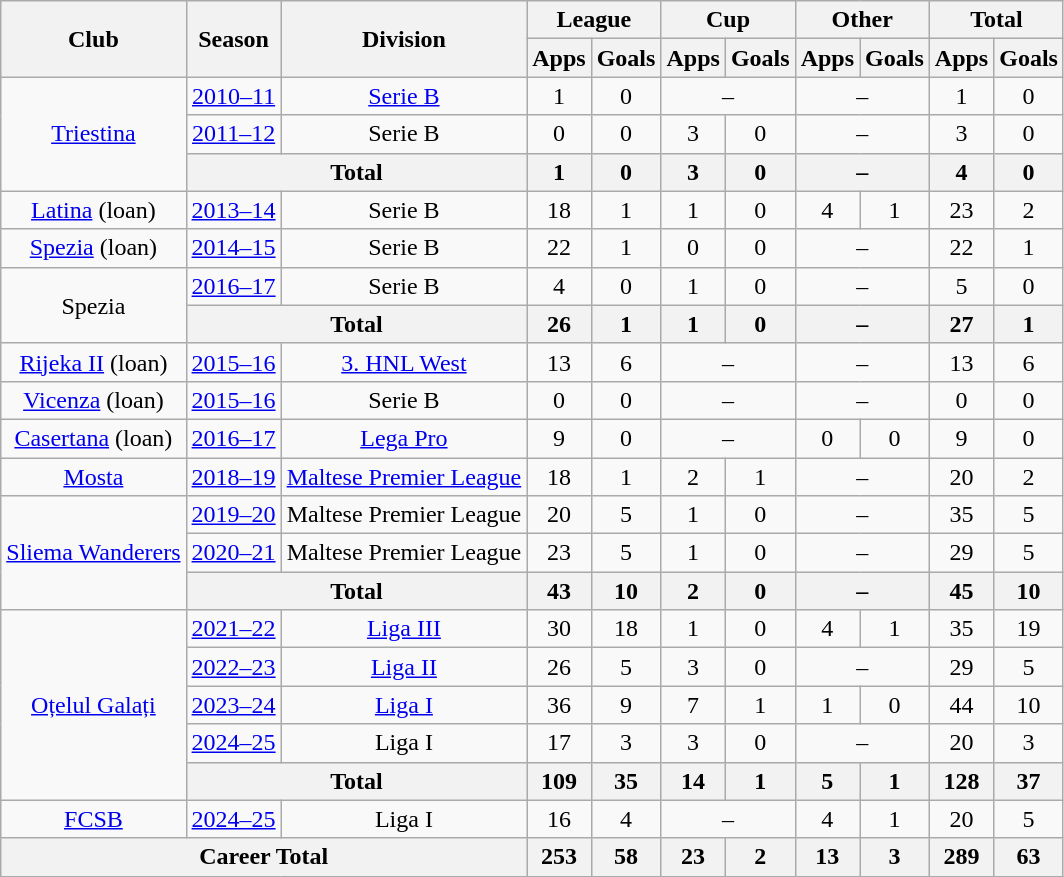<table class="wikitable" style="text-align:center">
<tr>
<th rowspan="2">Club</th>
<th rowspan="2">Season</th>
<th rowspan="2">Division</th>
<th colspan="2">League</th>
<th colspan="2">Cup</th>
<th colspan="2">Other</th>
<th colspan="2">Total</th>
</tr>
<tr>
<th>Apps</th>
<th>Goals</th>
<th>Apps</th>
<th>Goals</th>
<th>Apps</th>
<th>Goals</th>
<th>Apps</th>
<th>Goals</th>
</tr>
<tr>
<td rowspan="3"><a href='#'>Triestina</a></td>
<td><a href='#'>2010–11</a></td>
<td><a href='#'>Serie B</a></td>
<td>1</td>
<td>0</td>
<td colspan="2">–</td>
<td colspan="2">–</td>
<td>1</td>
<td>0</td>
</tr>
<tr>
<td><a href='#'>2011–12</a></td>
<td>Serie B</td>
<td>0</td>
<td>0</td>
<td>3</td>
<td>0</td>
<td colspan="2">–</td>
<td>3</td>
<td>0</td>
</tr>
<tr>
<th colspan="2">Total</th>
<th>1</th>
<th>0</th>
<th>3</th>
<th>0</th>
<th colspan="2">–</th>
<th>4</th>
<th>0</th>
</tr>
<tr>
<td rowspan="1"><a href='#'>Latina</a> (loan)</td>
<td><a href='#'>2013–14</a></td>
<td>Serie B</td>
<td>18</td>
<td>1</td>
<td>1</td>
<td>0</td>
<td>4</td>
<td>1</td>
<td>23</td>
<td>2</td>
</tr>
<tr>
<td rowspan="1"><a href='#'>Spezia</a> (loan)</td>
<td><a href='#'>2014–15</a></td>
<td>Serie B</td>
<td>22</td>
<td>1</td>
<td>0</td>
<td>0</td>
<td colspan="2">–</td>
<td>22</td>
<td>1</td>
</tr>
<tr>
<td rowspan="2">Spezia</td>
<td><a href='#'>2016–17</a></td>
<td>Serie B</td>
<td>4</td>
<td>0</td>
<td>1</td>
<td>0</td>
<td colspan="2">–</td>
<td>5</td>
<td>0</td>
</tr>
<tr>
<th colspan="2">Total</th>
<th>26</th>
<th>1</th>
<th>1</th>
<th>0</th>
<th colspan="2">–</th>
<th>27</th>
<th>1</th>
</tr>
<tr>
<td rowspan="1"><a href='#'>Rijeka II</a> (loan)</td>
<td><a href='#'>2015–16</a></td>
<td><a href='#'>3. HNL West</a></td>
<td>13</td>
<td>6</td>
<td colspan="2">–</td>
<td colspan="2">–</td>
<td>13</td>
<td>6</td>
</tr>
<tr>
<td rowspan="1"><a href='#'>Vicenza</a> (loan)</td>
<td><a href='#'>2015–16</a></td>
<td>Serie B</td>
<td>0</td>
<td>0</td>
<td colspan="2">–</td>
<td colspan="2">–</td>
<td>0</td>
<td>0</td>
</tr>
<tr>
<td rowspan="1"><a href='#'>Casertana</a> (loan)</td>
<td><a href='#'>2016–17</a></td>
<td><a href='#'>Lega Pro</a></td>
<td>9</td>
<td>0</td>
<td colspan="2">–</td>
<td>0</td>
<td>0</td>
<td>9</td>
<td>0</td>
</tr>
<tr>
<td rowspan="1"><a href='#'>Mosta</a></td>
<td><a href='#'>2018–19</a></td>
<td><a href='#'>Maltese Premier League</a></td>
<td>18</td>
<td>1</td>
<td>2</td>
<td>1</td>
<td colspan="2">–</td>
<td>20</td>
<td>2</td>
</tr>
<tr>
<td rowspan="3"><a href='#'>Sliema Wanderers</a></td>
<td><a href='#'>2019–20</a></td>
<td>Maltese Premier League</td>
<td>20</td>
<td>5</td>
<td>1</td>
<td>0</td>
<td colspan="2">–</td>
<td>35</td>
<td>5</td>
</tr>
<tr>
<td><a href='#'>2020–21</a></td>
<td>Maltese Premier League</td>
<td>23</td>
<td>5</td>
<td>1</td>
<td>0</td>
<td colspan="2">–</td>
<td>29</td>
<td>5</td>
</tr>
<tr>
<th colspan="2">Total</th>
<th>43</th>
<th>10</th>
<th>2</th>
<th>0</th>
<th colspan="2">–</th>
<th>45</th>
<th>10</th>
</tr>
<tr>
<td rowspan="5"><a href='#'>Oțelul Galați</a></td>
<td><a href='#'>2021–22</a></td>
<td><a href='#'>Liga III</a></td>
<td>30</td>
<td>18</td>
<td>1</td>
<td>0</td>
<td>4</td>
<td>1</td>
<td>35</td>
<td>19</td>
</tr>
<tr>
<td><a href='#'>2022–23</a></td>
<td><a href='#'>Liga II</a></td>
<td>26</td>
<td>5</td>
<td>3</td>
<td>0</td>
<td colspan="2">–</td>
<td>29</td>
<td>5</td>
</tr>
<tr>
<td><a href='#'>2023–24</a></td>
<td><a href='#'>Liga I</a></td>
<td>36</td>
<td>9</td>
<td>7</td>
<td>1</td>
<td>1</td>
<td>0</td>
<td>44</td>
<td>10</td>
</tr>
<tr>
<td><a href='#'>2024–25</a></td>
<td>Liga I</td>
<td>17</td>
<td>3</td>
<td>3</td>
<td>0</td>
<td colspan="2">–</td>
<td>20</td>
<td>3</td>
</tr>
<tr>
<th colspan="2">Total</th>
<th>109</th>
<th>35</th>
<th>14</th>
<th>1</th>
<th>5</th>
<th>1</th>
<th>128</th>
<th>37</th>
</tr>
<tr>
<td><a href='#'>FCSB</a></td>
<td><a href='#'>2024–25</a></td>
<td>Liga I</td>
<td>16</td>
<td>4</td>
<td colspan="2">–</td>
<td>4</td>
<td>1</td>
<td>20</td>
<td>5</td>
</tr>
<tr>
<th colspan="3">Career Total</th>
<th>253</th>
<th>58</th>
<th>23</th>
<th>2</th>
<th>13</th>
<th>3</th>
<th>289</th>
<th>63</th>
</tr>
</table>
